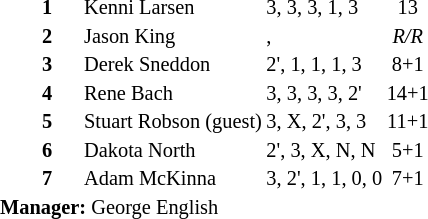<table style="font-size: 85%" cellspacing="1" cellpadding="1" align=left>
<tr>
<td colspan="4"></td>
</tr>
<tr>
<th width="25"></th>
<th width="25"></th>
</tr>
<tr>
<td></td>
<td><strong>1</strong></td>
<td>Kenni Larsen</td>
<td>3, 3, 3, 1, 3</td>
<td align=center>13</td>
</tr>
<tr>
<td></td>
<td><strong>2</strong></td>
<td>Jason King</td>
<td>,</td>
<td align=center><em>R/R</em></td>
</tr>
<tr>
<td></td>
<td><strong>3</strong></td>
<td>Derek Sneddon</td>
<td>2', 1, 1, 1, 3</td>
<td align=center>8+1</td>
</tr>
<tr>
<td></td>
<td><strong>4</strong></td>
<td>Rene Bach</td>
<td>3, 3, 3, 3, 2'</td>
<td align=center>14+1</td>
</tr>
<tr>
<td></td>
<td><strong>5</strong></td>
<td>Stuart Robson (guest)</td>
<td>3, X, 2', 3, 3</td>
<td align=center>11+1</td>
</tr>
<tr>
<td></td>
<td><strong>6</strong></td>
<td>Dakota North</td>
<td>2', 3, X, N, N</td>
<td align=center>5+1</td>
</tr>
<tr>
<td></td>
<td><strong>7</strong></td>
<td>Adam McKinna</td>
<td>3, 2', 1, 1, 0, 0</td>
<td align=center>7+1</td>
</tr>
<tr>
<td colspan=3><strong>Manager:</strong> George English</td>
</tr>
<tr>
<td colspan=4></td>
</tr>
</table>
